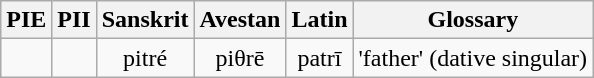<table class="wikitable" style="text-align: center;">
<tr>
<th>PIE</th>
<th>PII</th>
<th>Sanskrit</th>
<th>Avestan</th>
<th>Latin</th>
<th>Glossary</th>
</tr>
<tr>
<td></td>
<td></td>
<td>pitré</td>
<td>piθrē</td>
<td>patrī</td>
<td>'father' (dative singular)</td>
</tr>
</table>
